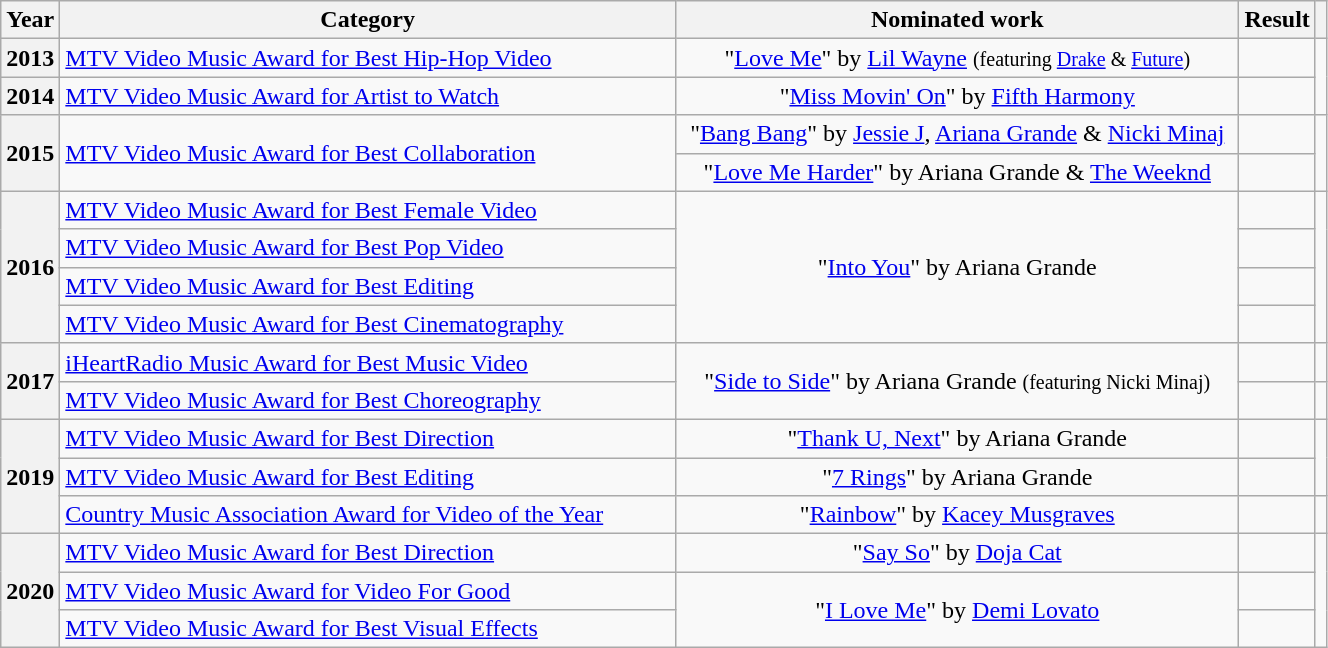<table class="wikitable plainrowheaders" style="width:70%;">
<tr>
<th scope="col" style="width:4%;">Year</th>
<th scope="col" style="width:50%;">Category</th>
<th scope="col" style="width:75%;">Nominated work</th>
<th scope="col" style="width:6%;">Result</th>
<th scope="col" style="width:6%;"></th>
</tr>
<tr>
<th scope="row">2013</th>
<td><a href='#'>MTV Video Music Award for Best Hip-Hop Video</a></td>
<td style="text-align:center;">"<a href='#'>Love Me</a>" by <a href='#'>Lil Wayne</a> <small>(featuring <a href='#'>Drake</a> & <a href='#'>Future</a>)</small></td>
<td></td>
<td rowspan="2" style="text-align:center;"></td>
</tr>
<tr>
<th scope="row">2014</th>
<td><a href='#'>MTV Video Music Award for Artist to Watch</a></td>
<td style="text-align:center;">"<a href='#'>Miss Movin' On</a>" by <a href='#'>Fifth Harmony</a></td>
<td></td>
</tr>
<tr>
<th rowspan="2" scope="row">2015</th>
<td rowspan="2"><a href='#'>MTV Video Music Award for Best Collaboration</a></td>
<td style="text-align:center;">"<a href='#'>Bang Bang</a>" by <a href='#'>Jessie J</a>, <a href='#'>Ariana Grande</a> & <a href='#'>Nicki Minaj</a></td>
<td></td>
<td rowspan="2" style="text-align:center;"></td>
</tr>
<tr>
<td style="text-align:center;">"<a href='#'>Love Me Harder</a>" by Ariana Grande & <a href='#'>The Weeknd</a></td>
<td></td>
</tr>
<tr>
<th rowspan="4" scope="row">2016</th>
<td><a href='#'>MTV Video Music Award for Best Female Video</a></td>
<td style="text-align:center;" rowspan="4">"<a href='#'>Into You</a>" by Ariana Grande</td>
<td></td>
<td rowspan="4" style="text-align:center;"></td>
</tr>
<tr>
<td><a href='#'>MTV Video Music Award for Best Pop Video</a></td>
<td></td>
</tr>
<tr>
<td><a href='#'>MTV Video Music Award for Best Editing</a></td>
<td></td>
</tr>
<tr>
<td><a href='#'>MTV Video Music Award for Best Cinematography</a></td>
<td></td>
</tr>
<tr>
<th rowspan="2" scope="row">2017</th>
<td><a href='#'>iHeartRadio Music Award for Best Music Video</a></td>
<td style="text-align:center;" rowspan="2">"<a href='#'>Side to Side</a>" by Ariana Grande <small>(featuring Nicki Minaj)</small></td>
<td></td>
<td align="center"></td>
</tr>
<tr>
<td><a href='#'>MTV Video Music Award for Best Choreography</a></td>
<td></td>
<td align="center"></td>
</tr>
<tr>
<th rowspan="3" scope="row">2019</th>
<td><a href='#'>MTV Video Music Award for Best Direction</a></td>
<td style="text-align:center;">"<a href='#'>Thank U, Next</a>" by Ariana Grande</td>
<td></td>
<td rowspan="2" style="text-align:center;"></td>
</tr>
<tr>
<td><a href='#'>MTV Video Music Award for Best Editing</a></td>
<td style="text-align:center;">"<a href='#'>7 Rings</a>" by Ariana Grande</td>
<td></td>
</tr>
<tr>
<td><a href='#'>Country Music Association Award for Video of the Year</a></td>
<td align="center">"<a href='#'>Rainbow</a>" by <a href='#'>Kacey Musgraves</a></td>
<td></td>
<td></td>
</tr>
<tr>
<th rowspan="3" scope="row">2020</th>
<td><a href='#'>MTV Video Music Award for Best Direction</a></td>
<td style="text-align:center;">"<a href='#'>Say So</a>" by <a href='#'>Doja Cat</a></td>
<td></td>
<td align="center" rowspan="3"></td>
</tr>
<tr>
<td><a href='#'>MTV Video Music Award for Video For Good</a></td>
<td rowspan="2" style="text-align:center;">"<a href='#'>I Love Me</a>" by <a href='#'>Demi Lovato</a></td>
<td></td>
</tr>
<tr>
<td><a href='#'>MTV Video Music Award for Best Visual Effects</a></td>
<td></td>
</tr>
</table>
